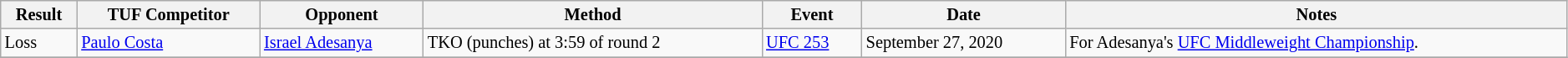<table class="wikitable sortable" style="font-size:85%; text-align:left; width:99%;">
<tr>
<th>Result</th>
<th>TUF Competitor</th>
<th>Opponent</th>
<th>Method</th>
<th>Event</th>
<th>Date</th>
<th>Notes</th>
</tr>
<tr>
<td>Loss</td>
<td><a href='#'>Paulo Costa</a></td>
<td><a href='#'>Israel Adesanya</a></td>
<td>TKO (punches) at 3:59 of round 2</td>
<td><a href='#'>UFC 253</a></td>
<td>September 27, 2020</td>
<td>For Adesanya's <a href='#'>UFC Middleweight Championship</a>.</td>
</tr>
<tr>
</tr>
</table>
